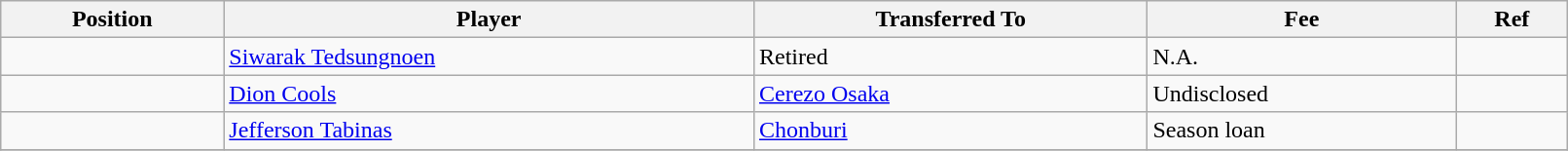<table class="wikitable sortable" style="width:85%; text-align:center; font-size:100%; text-align:left;">
<tr>
<th>Position</th>
<th>Player</th>
<th>Transferred To</th>
<th>Fee</th>
<th>Ref</th>
</tr>
<tr>
<td></td>
<td> <a href='#'>Siwarak Tedsungnoen</a></td>
<td>Retired</td>
<td>N.A.</td>
<td></td>
</tr>
<tr>
<td></td>
<td> <a href='#'>Dion Cools</a></td>
<td> <a href='#'>Cerezo Osaka</a></td>
<td>Undisclosed </td>
<td></td>
</tr>
<tr>
<td></td>
<td> <a href='#'>Jefferson Tabinas</a></td>
<td> <a href='#'>Chonburi</a></td>
<td>Season loan</td>
<td></td>
</tr>
<tr>
</tr>
</table>
